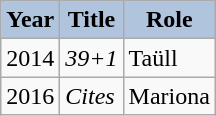<table class="wikitable">
<tr>
<th style="background: #B0C4DE;">Year</th>
<th style="background: #B0C4DE;">Title</th>
<th style="background: #B0C4DE;">Role</th>
</tr>
<tr>
<td>2014</td>
<td><em>39+1</em></td>
<td>Taüll</td>
</tr>
<tr>
<td>2016</td>
<td><em>Cites</em></td>
<td>Mariona</td>
</tr>
</table>
